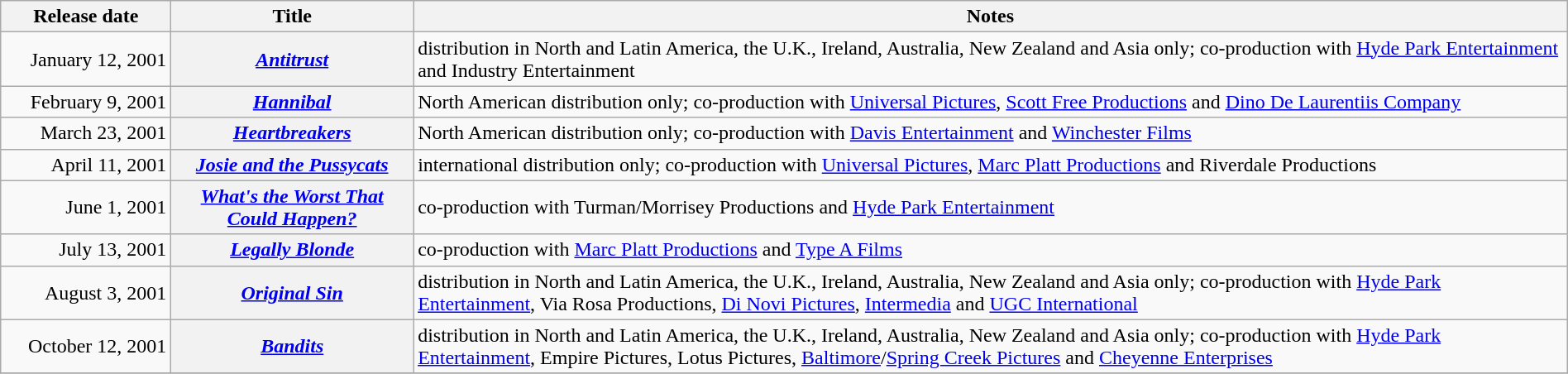<table class="wikitable sortable" style="width:100%;">
<tr>
<th scope="col" style="width:130px;">Release date</th>
<th>Title</th>
<th>Notes</th>
</tr>
<tr>
<td style="text-align:right;">January 12, 2001</td>
<th scope="row"><em><a href='#'>Antitrust</a></em></th>
<td>distribution in North and Latin America, the U.K., Ireland, Australia, New Zealand and Asia only; co-production with <a href='#'>Hyde Park Entertainment</a> and Industry Entertainment</td>
</tr>
<tr>
<td style="text-align:right;">February 9, 2001</td>
<th scope="row"><em><a href='#'>Hannibal</a></em></th>
<td>North American distribution only; co-production with <a href='#'>Universal Pictures</a>, <a href='#'>Scott Free Productions</a> and <a href='#'>Dino De Laurentiis Company</a></td>
</tr>
<tr>
<td style="text-align:right;">March 23, 2001</td>
<th scope="row"><em><a href='#'>Heartbreakers</a></em></th>
<td>North American distribution only; co-production with <a href='#'>Davis Entertainment</a> and <a href='#'>Winchester Films</a></td>
</tr>
<tr>
<td style="text-align:right;">April 11, 2001</td>
<th scope="row"><em><a href='#'>Josie and the Pussycats</a></em></th>
<td>international distribution only; co-production with <a href='#'>Universal Pictures</a>, <a href='#'>Marc Platt Productions</a> and Riverdale Productions</td>
</tr>
<tr>
<td style="text-align:right;">June 1, 2001</td>
<th scope="row"><em><a href='#'>What's the Worst That Could Happen?</a></em></th>
<td>co-production with Turman/Morrisey Productions and <a href='#'>Hyde Park Entertainment</a></td>
</tr>
<tr>
<td style="text-align:right;">July 13, 2001</td>
<th scope="row"><em><a href='#'>Legally Blonde</a></em></th>
<td>co-production with <a href='#'>Marc Platt Productions</a> and <a href='#'>Type A Films</a></td>
</tr>
<tr>
<td style="text-align:right;">August 3, 2001</td>
<th scope="row"><em><a href='#'>Original Sin</a></em></th>
<td>distribution in North and Latin America, the U.K., Ireland, Australia, New Zealand and Asia only; co-production with <a href='#'>Hyde Park Entertainment</a>, Via Rosa Productions, <a href='#'>Di Novi Pictures</a>, <a href='#'>Intermedia</a> and <a href='#'>UGC International</a></td>
</tr>
<tr>
<td style="text-align:right;">October 12, 2001</td>
<th scope="row"><em><a href='#'>Bandits</a></em></th>
<td>distribution in North and Latin America, the U.K., Ireland, Australia, New Zealand and Asia only; co-production with <a href='#'>Hyde Park Entertainment</a>, Empire Pictures, Lotus Pictures, <a href='#'>Baltimore</a>/<a href='#'>Spring Creek Pictures</a> and <a href='#'>Cheyenne Enterprises</a></td>
</tr>
<tr>
</tr>
</table>
